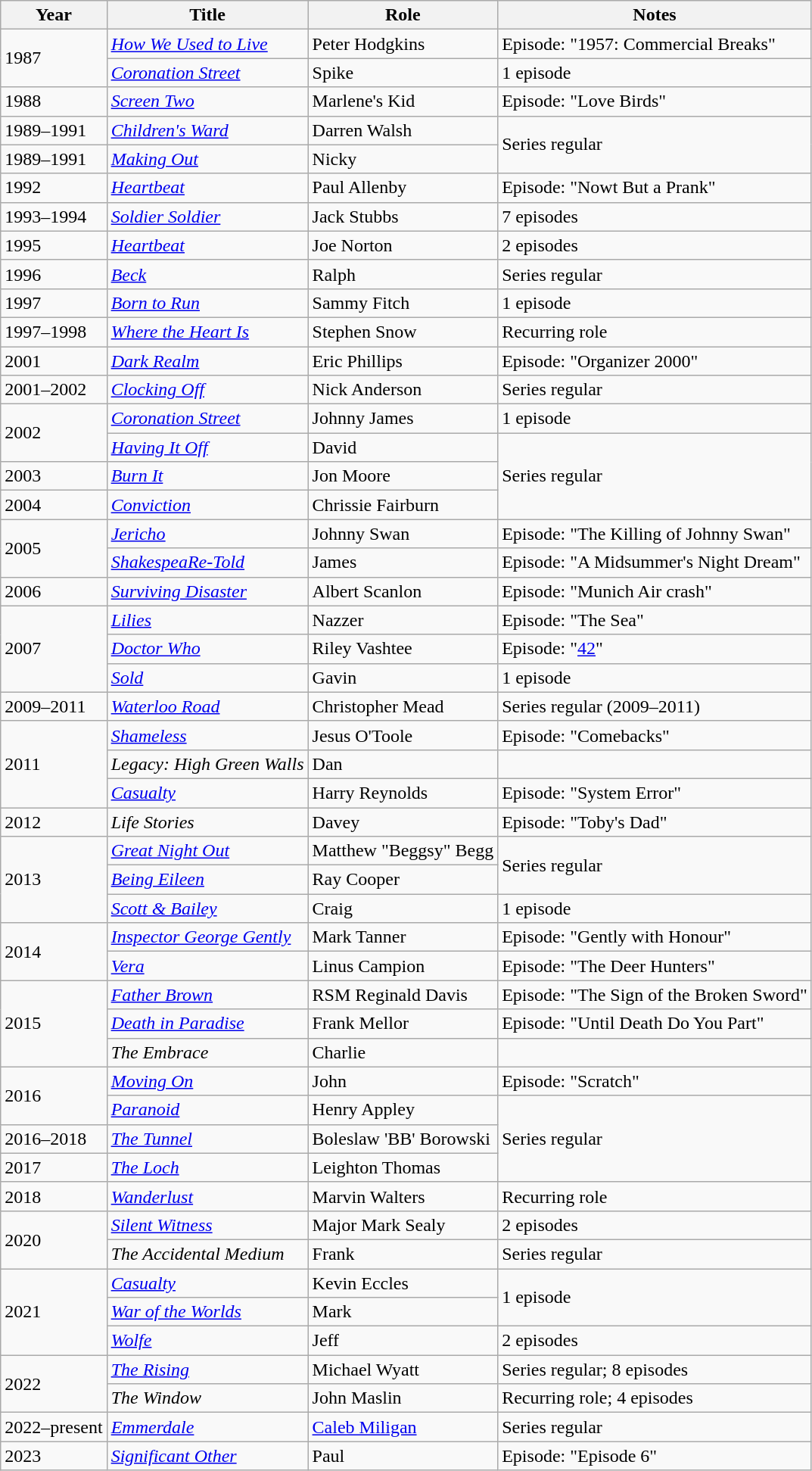<table class="wikitable sortable">
<tr>
<th>Year</th>
<th>Title</th>
<th>Role</th>
<th class="unsortable">Notes</th>
</tr>
<tr>
<td rowspan="2">1987</td>
<td><em><a href='#'>How We Used to Live</a></em></td>
<td>Peter Hodgkins</td>
<td>Episode: "1957: Commercial Breaks"</td>
</tr>
<tr>
<td><em><a href='#'>Coronation Street</a></em></td>
<td>Spike</td>
<td>1 episode</td>
</tr>
<tr>
<td>1988</td>
<td><em><a href='#'>Screen Two</a></em></td>
<td>Marlene's Kid</td>
<td>Episode: "Love Birds"</td>
</tr>
<tr>
<td>1989–1991</td>
<td><em><a href='#'>Children's Ward</a></em></td>
<td>Darren Walsh</td>
<td rowspan="2">Series regular</td>
</tr>
<tr>
<td>1989–1991</td>
<td><em><a href='#'>Making Out</a></em></td>
<td>Nicky</td>
</tr>
<tr>
<td>1992</td>
<td><em><a href='#'>Heartbeat</a></em></td>
<td>Paul Allenby</td>
<td>Episode: "Nowt But a Prank"</td>
</tr>
<tr>
<td>1993–1994</td>
<td><em><a href='#'>Soldier Soldier</a></em></td>
<td>Jack Stubbs</td>
<td>7 episodes</td>
</tr>
<tr>
<td>1995</td>
<td><em><a href='#'>Heartbeat</a></em></td>
<td>Joe Norton</td>
<td>2 episodes</td>
</tr>
<tr>
<td>1996</td>
<td><em><a href='#'>Beck</a></em></td>
<td>Ralph</td>
<td>Series regular</td>
</tr>
<tr>
<td>1997</td>
<td><em><a href='#'>Born to Run</a></em></td>
<td>Sammy Fitch</td>
<td>1 episode</td>
</tr>
<tr>
<td>1997–1998</td>
<td><em><a href='#'>Where the Heart Is</a></em></td>
<td>Stephen Snow</td>
<td>Recurring role</td>
</tr>
<tr>
<td>2001</td>
<td><em><a href='#'>Dark Realm</a></em></td>
<td>Eric Phillips</td>
<td>Episode: "Organizer 2000"</td>
</tr>
<tr>
<td>2001–2002</td>
<td><em><a href='#'>Clocking Off</a></em></td>
<td>Nick Anderson</td>
<td>Series regular</td>
</tr>
<tr>
<td rowspan="2">2002</td>
<td><em><a href='#'>Coronation Street</a></em></td>
<td>Johnny James</td>
<td>1 episode</td>
</tr>
<tr>
<td><em><a href='#'>Having It Off</a></em></td>
<td>David</td>
<td rowspan="3">Series regular</td>
</tr>
<tr>
<td>2003</td>
<td><em><a href='#'>Burn It</a></em></td>
<td>Jon Moore</td>
</tr>
<tr>
<td>2004</td>
<td><em><a href='#'>Conviction</a></em></td>
<td>Chrissie Fairburn</td>
</tr>
<tr>
<td rowspan="2">2005</td>
<td><em><a href='#'>Jericho</a></em></td>
<td>Johnny Swan</td>
<td>Episode: "The Killing of Johnny Swan"</td>
</tr>
<tr>
<td><em><a href='#'>ShakespeaRe-Told</a></em></td>
<td>James</td>
<td>Episode: "A Midsummer's Night Dream"</td>
</tr>
<tr>
<td>2006</td>
<td><em><a href='#'>Surviving Disaster</a></em></td>
<td>Albert Scanlon</td>
<td>Episode: "Munich Air crash"</td>
</tr>
<tr>
<td rowspan="3">2007</td>
<td><em><a href='#'>Lilies</a></em></td>
<td>Nazzer</td>
<td>Episode: "The Sea"</td>
</tr>
<tr>
<td><em><a href='#'>Doctor Who</a></em></td>
<td>Riley Vashtee</td>
<td>Episode: "<a href='#'>42</a>"</td>
</tr>
<tr>
<td><em><a href='#'>Sold</a></em></td>
<td>Gavin</td>
<td>1 episode</td>
</tr>
<tr>
<td>2009–2011</td>
<td><em><a href='#'>Waterloo Road</a></em></td>
<td>Christopher Mead</td>
<td>Series regular (2009–2011)</td>
</tr>
<tr>
<td rowspan="3">2011</td>
<td><em><a href='#'>Shameless</a></em></td>
<td>Jesus O'Toole</td>
<td>Episode: "Comebacks"</td>
</tr>
<tr>
<td><em>Legacy: High Green Walls</em></td>
<td>Dan</td>
<td></td>
</tr>
<tr>
<td><em><a href='#'>Casualty</a></em></td>
<td>Harry Reynolds</td>
<td>Episode: "System Error"</td>
</tr>
<tr>
<td>2012</td>
<td><em>Life Stories</em></td>
<td>Davey</td>
<td>Episode: "Toby's Dad"</td>
</tr>
<tr>
<td rowspan="3">2013</td>
<td><em><a href='#'>Great Night Out</a></em></td>
<td>Matthew "Beggsy" Begg</td>
<td rowspan="2">Series regular</td>
</tr>
<tr>
<td><em><a href='#'>Being Eileen</a></em></td>
<td>Ray Cooper</td>
</tr>
<tr>
<td><em><a href='#'>Scott & Bailey</a></em></td>
<td>Craig</td>
<td>1 episode</td>
</tr>
<tr>
<td rowspan="2">2014</td>
<td><em><a href='#'>Inspector George Gently</a></em></td>
<td>Mark Tanner</td>
<td>Episode: "Gently with Honour"</td>
</tr>
<tr>
<td><em><a href='#'>Vera</a></em></td>
<td>Linus Campion</td>
<td>Episode: "The Deer Hunters"</td>
</tr>
<tr>
<td rowspan="3">2015</td>
<td><em><a href='#'>Father Brown</a></em></td>
<td>RSM Reginald Davis</td>
<td>Episode: "The Sign of the Broken Sword"</td>
</tr>
<tr>
<td><em><a href='#'>Death in Paradise</a></em></td>
<td>Frank Mellor</td>
<td>Episode: "Until Death Do You Part"</td>
</tr>
<tr>
<td><em>The Embrace</em></td>
<td>Charlie</td>
<td></td>
</tr>
<tr>
<td rowspan="2">2016</td>
<td><em><a href='#'>Moving On</a></em></td>
<td>John</td>
<td>Episode: "Scratch"</td>
</tr>
<tr>
<td><em><a href='#'>Paranoid</a></em></td>
<td>Henry Appley</td>
<td rowspan="3">Series regular</td>
</tr>
<tr>
<td>2016–2018</td>
<td><em><a href='#'>The Tunnel</a></em></td>
<td>Boleslaw 'BB' Borowski</td>
</tr>
<tr>
<td>2017</td>
<td><em><a href='#'>The Loch</a></em></td>
<td>Leighton Thomas</td>
</tr>
<tr>
<td>2018</td>
<td><em><a href='#'>Wanderlust</a></em></td>
<td>Marvin Walters</td>
<td>Recurring role</td>
</tr>
<tr>
<td rowspan="2">2020</td>
<td><em><a href='#'>Silent Witness</a></em></td>
<td>Major Mark Sealy</td>
<td>2 episodes</td>
</tr>
<tr>
<td><em>The Accidental Medium</em></td>
<td>Frank</td>
<td>Series regular</td>
</tr>
<tr>
<td rowspan="3">2021</td>
<td><em><a href='#'>Casualty</a></em></td>
<td>Kevin Eccles</td>
<td rowspan="2">1 episode</td>
</tr>
<tr>
<td><em><a href='#'>War of the Worlds</a></em></td>
<td>Mark</td>
</tr>
<tr>
<td><em><a href='#'>Wolfe</a></em></td>
<td>Jeff</td>
<td>2 episodes</td>
</tr>
<tr>
<td rowspan="2">2022</td>
<td><em><a href='#'>The Rising</a></em></td>
<td>Michael Wyatt</td>
<td>Series regular; 8 episodes</td>
</tr>
<tr>
<td><em>The Window</em></td>
<td>John Maslin</td>
<td>Recurring role; 4 episodes</td>
</tr>
<tr>
<td>2022–present</td>
<td><em><a href='#'>Emmerdale</a></em></td>
<td><a href='#'>Caleb Miligan</a></td>
<td>Series regular</td>
</tr>
<tr>
<td>2023</td>
<td><em><a href='#'>Significant Other</a></em></td>
<td>Paul</td>
<td>Episode: "Episode 6"</td>
</tr>
</table>
